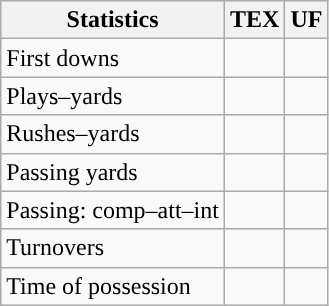<table class="wikitable" style="float:left">
<tr>
<th>Statistics</th>
<th>TEX</th>
<th>UF</th>
</tr>
<tr>
<td>First downs</td>
<td></td>
<td></td>
</tr>
<tr>
<td>Plays–yards</td>
<td></td>
<td></td>
</tr>
<tr>
<td>Rushes–yards</td>
<td></td>
<td></td>
</tr>
<tr>
<td>Passing yards</td>
<td></td>
<td></td>
</tr>
<tr>
<td>Passing: comp–att–int</td>
<td></td>
<td></td>
</tr>
<tr>
<td>Turnovers</td>
<td></td>
<td></td>
</tr>
<tr>
<td>Time of possession</td>
<td></td>
<td></td>
</tr>
</table>
